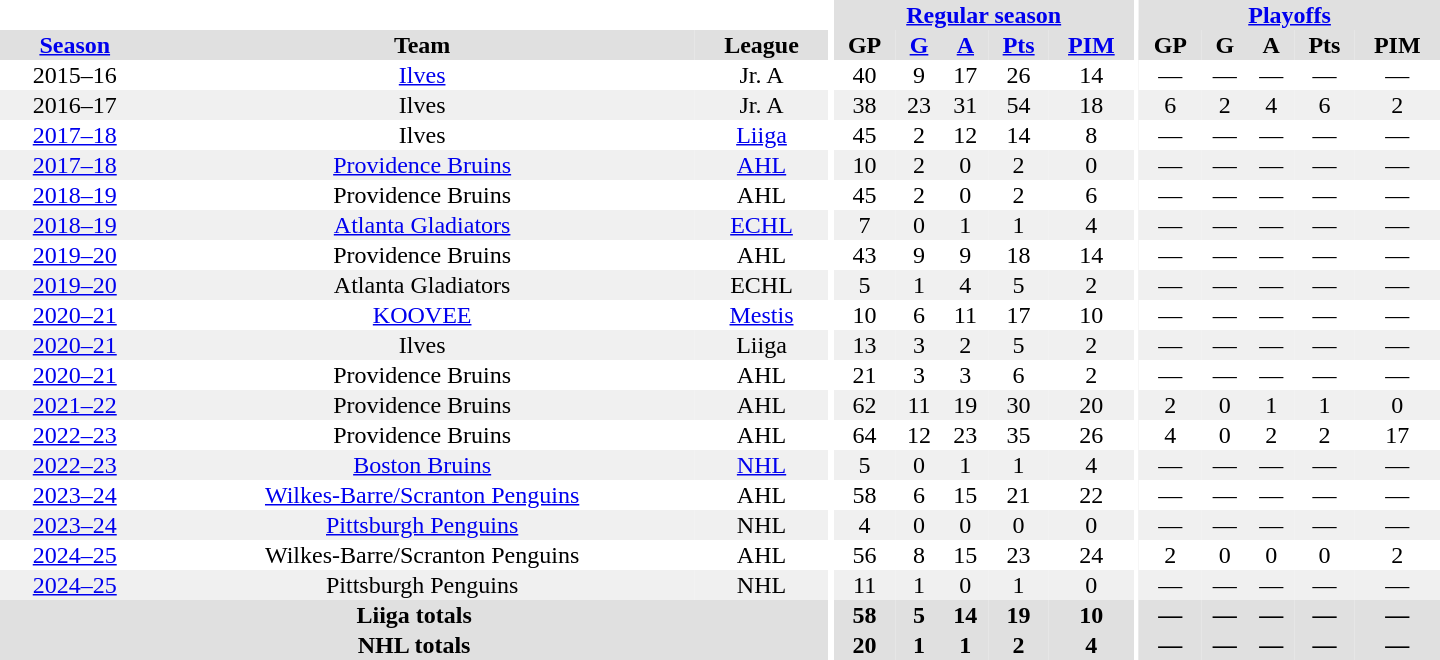<table border="0" cellpadding="1" cellspacing="0" style="text-align:center; width:60em">
<tr bgcolor="#e0e0e0">
<th colspan="3" bgcolor="#ffffff"></th>
<th rowspan="99" bgcolor="#ffffff"></th>
<th colspan="5"><a href='#'>Regular season</a></th>
<th rowspan="99" bgcolor="#ffffff"></th>
<th colspan="5"><a href='#'>Playoffs</a></th>
</tr>
<tr bgcolor="#e0e0e0">
<th><a href='#'>Season</a></th>
<th>Team</th>
<th>League</th>
<th>GP</th>
<th><a href='#'>G</a></th>
<th><a href='#'>A</a></th>
<th><a href='#'>Pts</a></th>
<th><a href='#'>PIM</a></th>
<th>GP</th>
<th>G</th>
<th>A</th>
<th>Pts</th>
<th>PIM</th>
</tr>
<tr>
<td>2015–16</td>
<td><a href='#'>Ilves</a></td>
<td>Jr. A</td>
<td>40</td>
<td>9</td>
<td>17</td>
<td>26</td>
<td>14</td>
<td>—</td>
<td>—</td>
<td>—</td>
<td>—</td>
<td>—</td>
</tr>
<tr bgcolor="#f0f0f0">
<td>2016–17</td>
<td>Ilves</td>
<td>Jr. A</td>
<td>38</td>
<td>23</td>
<td>31</td>
<td>54</td>
<td>18</td>
<td>6</td>
<td>2</td>
<td>4</td>
<td>6</td>
<td>2</td>
</tr>
<tr>
<td><a href='#'>2017–18</a></td>
<td>Ilves</td>
<td><a href='#'>Liiga</a></td>
<td>45</td>
<td>2</td>
<td>12</td>
<td>14</td>
<td>8</td>
<td>—</td>
<td>—</td>
<td>—</td>
<td>—</td>
<td>—</td>
</tr>
<tr bgcolor="#f0f0f0">
<td><a href='#'>2017–18</a></td>
<td><a href='#'>Providence Bruins</a></td>
<td><a href='#'>AHL</a></td>
<td>10</td>
<td>2</td>
<td>0</td>
<td>2</td>
<td>0</td>
<td>—</td>
<td>—</td>
<td>—</td>
<td>—</td>
<td>—</td>
</tr>
<tr>
<td><a href='#'>2018–19</a></td>
<td>Providence Bruins</td>
<td>AHL</td>
<td>45</td>
<td>2</td>
<td>0</td>
<td>2</td>
<td>6</td>
<td>—</td>
<td>—</td>
<td>—</td>
<td>—</td>
<td>—</td>
</tr>
<tr bgcolor="#f0f0f0">
<td><a href='#'>2018–19</a></td>
<td><a href='#'>Atlanta Gladiators</a></td>
<td><a href='#'>ECHL</a></td>
<td>7</td>
<td>0</td>
<td>1</td>
<td>1</td>
<td>4</td>
<td>—</td>
<td>—</td>
<td>—</td>
<td>—</td>
<td>—</td>
</tr>
<tr>
<td><a href='#'>2019–20</a></td>
<td>Providence Bruins</td>
<td>AHL</td>
<td>43</td>
<td>9</td>
<td>9</td>
<td>18</td>
<td>14</td>
<td>—</td>
<td>—</td>
<td>—</td>
<td>—</td>
<td>—</td>
</tr>
<tr bgcolor="#f0f0f0">
<td><a href='#'>2019–20</a></td>
<td>Atlanta Gladiators</td>
<td>ECHL</td>
<td>5</td>
<td>1</td>
<td>4</td>
<td>5</td>
<td>2</td>
<td>—</td>
<td>—</td>
<td>—</td>
<td>—</td>
<td>—</td>
</tr>
<tr>
<td><a href='#'>2020–21</a></td>
<td><a href='#'>KOOVEE</a></td>
<td><a href='#'>Mestis</a></td>
<td>10</td>
<td>6</td>
<td>11</td>
<td>17</td>
<td>10</td>
<td>—</td>
<td>—</td>
<td>—</td>
<td>—</td>
<td>—</td>
</tr>
<tr bgcolor="#f0f0f0">
<td><a href='#'>2020–21</a></td>
<td>Ilves</td>
<td>Liiga</td>
<td>13</td>
<td>3</td>
<td>2</td>
<td>5</td>
<td>2</td>
<td>—</td>
<td>—</td>
<td>—</td>
<td>—</td>
<td>—</td>
</tr>
<tr>
<td><a href='#'>2020–21</a></td>
<td>Providence Bruins</td>
<td>AHL</td>
<td>21</td>
<td>3</td>
<td>3</td>
<td>6</td>
<td>2</td>
<td>—</td>
<td>—</td>
<td>—</td>
<td>—</td>
<td>—</td>
</tr>
<tr bgcolor="#f0f0f0">
<td><a href='#'>2021–22</a></td>
<td>Providence Bruins</td>
<td>AHL</td>
<td>62</td>
<td>11</td>
<td>19</td>
<td>30</td>
<td>20</td>
<td>2</td>
<td>0</td>
<td>1</td>
<td>1</td>
<td>0</td>
</tr>
<tr>
<td><a href='#'>2022–23</a></td>
<td>Providence Bruins</td>
<td>AHL</td>
<td>64</td>
<td>12</td>
<td>23</td>
<td>35</td>
<td>26</td>
<td>4</td>
<td>0</td>
<td>2</td>
<td>2</td>
<td>17</td>
</tr>
<tr bgcolor="#f0f0f0">
<td><a href='#'>2022–23</a></td>
<td><a href='#'>Boston Bruins</a></td>
<td><a href='#'>NHL</a></td>
<td>5</td>
<td>0</td>
<td>1</td>
<td>1</td>
<td>4</td>
<td>—</td>
<td>—</td>
<td>—</td>
<td>—</td>
<td>—</td>
</tr>
<tr>
<td><a href='#'>2023–24</a></td>
<td><a href='#'>Wilkes-Barre/Scranton Penguins</a></td>
<td>AHL</td>
<td>58</td>
<td>6</td>
<td>15</td>
<td>21</td>
<td>22</td>
<td>—</td>
<td>—</td>
<td>—</td>
<td>—</td>
<td>—</td>
</tr>
<tr bgcolor="#f0f0f0">
<td><a href='#'>2023–24</a></td>
<td><a href='#'>Pittsburgh Penguins</a></td>
<td>NHL</td>
<td>4</td>
<td>0</td>
<td>0</td>
<td>0</td>
<td>0</td>
<td>—</td>
<td>—</td>
<td>—</td>
<td>—</td>
<td>—</td>
</tr>
<tr>
<td><a href='#'>2024–25</a></td>
<td>Wilkes-Barre/Scranton Penguins</td>
<td>AHL</td>
<td>56</td>
<td>8</td>
<td>15</td>
<td>23</td>
<td>24</td>
<td>2</td>
<td>0</td>
<td>0</td>
<td>0</td>
<td>2</td>
</tr>
<tr bgcolor="#f0f0f0">
<td><a href='#'>2024–25</a></td>
<td>Pittsburgh Penguins</td>
<td>NHL</td>
<td>11</td>
<td>1</td>
<td>0</td>
<td>1</td>
<td>0</td>
<td>—</td>
<td>—</td>
<td>—</td>
<td>—</td>
<td>—</td>
</tr>
<tr bgcolor="#e0e0e0">
<th colspan="3">Liiga totals</th>
<th>58</th>
<th>5</th>
<th>14</th>
<th>19</th>
<th>10</th>
<th>—</th>
<th>—</th>
<th>—</th>
<th>—</th>
<th>—</th>
</tr>
<tr bgcolor="#e0e0e0">
<th colspan="3">NHL totals</th>
<th>20</th>
<th>1</th>
<th>1</th>
<th>2</th>
<th>4</th>
<th>—</th>
<th>—</th>
<th>—</th>
<th>—</th>
<th>—</th>
</tr>
</table>
